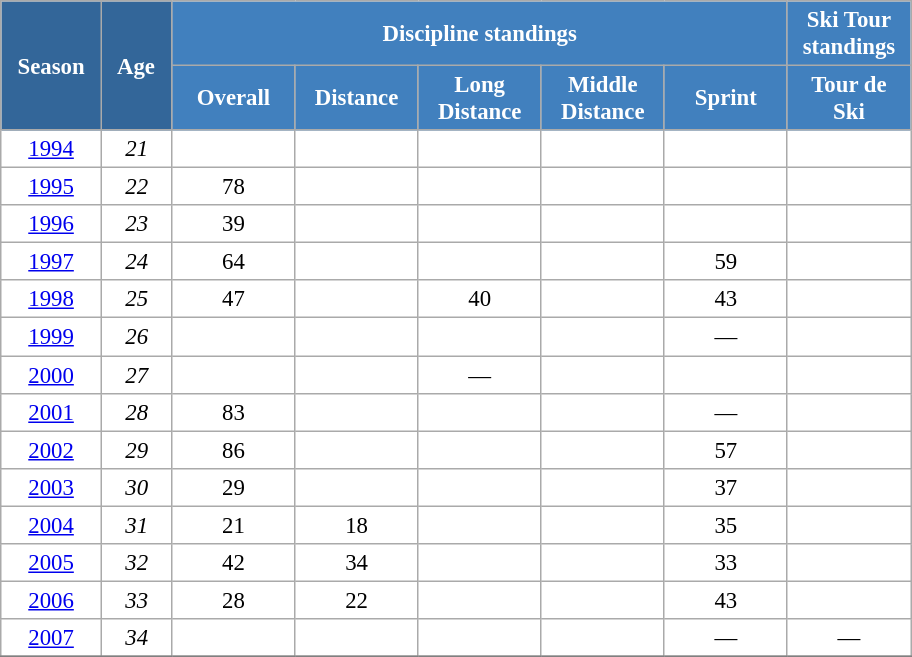<table class="wikitable" style="font-size:95%; text-align:center; border:grey solid 1px; border-collapse:collapse; background:#ffffff;">
<tr>
<th style="background-color:#369; color:white; width:60px;" rowspan="2"> Season </th>
<th style="background-color:#369; color:white; width:40px;" rowspan="2"> Age </th>
<th style="background-color:#4180be; color:white;" colspan="5">Discipline standings</th>
<th style="background-color:#4180be; color:white;" colspan="1">Ski Tour standings</th>
</tr>
<tr>
<th style="background-color:#4180be; color:white; width:75px;">Overall</th>
<th style="background-color:#4180be; color:white; width:75px;">Distance</th>
<th style="background-color:#4180be; color:white; width:75px;">Long Distance</th>
<th style="background-color:#4180be; color:white; width:75px;">Middle Distance</th>
<th style="background-color:#4180be; color:white; width:75px;">Sprint</th>
<th style="background-color:#4180be; color:white; width:75px;">Tour de<br>Ski</th>
</tr>
<tr>
<td><a href='#'>1994</a></td>
<td><em>21</em></td>
<td></td>
<td></td>
<td></td>
<td></td>
<td></td>
<td></td>
</tr>
<tr>
<td><a href='#'>1995</a></td>
<td><em>22</em></td>
<td>78</td>
<td></td>
<td></td>
<td></td>
<td></td>
<td></td>
</tr>
<tr>
<td><a href='#'>1996</a></td>
<td><em>23</em></td>
<td>39</td>
<td></td>
<td></td>
<td></td>
<td></td>
<td></td>
</tr>
<tr>
<td><a href='#'>1997</a></td>
<td><em>24</em></td>
<td>64</td>
<td></td>
<td></td>
<td></td>
<td>59</td>
<td></td>
</tr>
<tr>
<td><a href='#'>1998</a></td>
<td><em>25</em></td>
<td>47</td>
<td></td>
<td>40</td>
<td></td>
<td>43</td>
<td></td>
</tr>
<tr>
<td><a href='#'>1999</a></td>
<td><em>26</em></td>
<td></td>
<td></td>
<td></td>
<td></td>
<td>—</td>
<td></td>
</tr>
<tr>
<td><a href='#'>2000</a></td>
<td><em>27</em></td>
<td></td>
<td></td>
<td>—</td>
<td></td>
<td></td>
<td></td>
</tr>
<tr>
<td><a href='#'>2001</a></td>
<td><em>28</em></td>
<td>83</td>
<td></td>
<td></td>
<td></td>
<td>—</td>
<td></td>
</tr>
<tr>
<td><a href='#'>2002</a></td>
<td><em>29</em></td>
<td>86</td>
<td></td>
<td></td>
<td></td>
<td>57</td>
<td></td>
</tr>
<tr>
<td><a href='#'>2003</a></td>
<td><em>30</em></td>
<td>29</td>
<td></td>
<td></td>
<td></td>
<td>37</td>
<td></td>
</tr>
<tr>
<td><a href='#'>2004</a></td>
<td><em>31</em></td>
<td>21</td>
<td>18</td>
<td></td>
<td></td>
<td>35</td>
<td></td>
</tr>
<tr>
<td><a href='#'>2005</a></td>
<td><em>32</em></td>
<td>42</td>
<td>34</td>
<td></td>
<td></td>
<td>33</td>
<td></td>
</tr>
<tr>
<td><a href='#'>2006</a></td>
<td><em>33</em></td>
<td>28</td>
<td>22</td>
<td></td>
<td></td>
<td>43</td>
<td></td>
</tr>
<tr>
<td><a href='#'>2007</a></td>
<td><em>34</em></td>
<td></td>
<td></td>
<td></td>
<td></td>
<td>—</td>
<td>—</td>
</tr>
<tr>
</tr>
</table>
